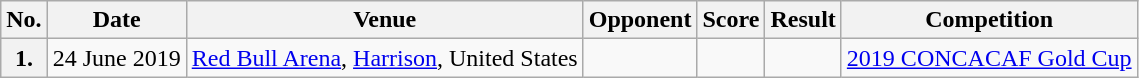<table class="wikitable plainrowheaders">
<tr>
<th scope=col>No.</th>
<th scope=col data-sort-type=date>Date</th>
<th scope=col>Venue</th>
<th scope=col>Opponent</th>
<th scope=col>Score</th>
<th scope=col>Result</th>
<th scope=col>Competition</th>
</tr>
<tr>
<th scope=row>1.</th>
<td>24 June 2019</td>
<td><a href='#'>Red Bull Arena</a>, <a href='#'>Harrison</a>, United States</td>
<td></td>
<td></td>
<td></td>
<td><a href='#'>2019 CONCACAF Gold Cup</a></td>
</tr>
</table>
